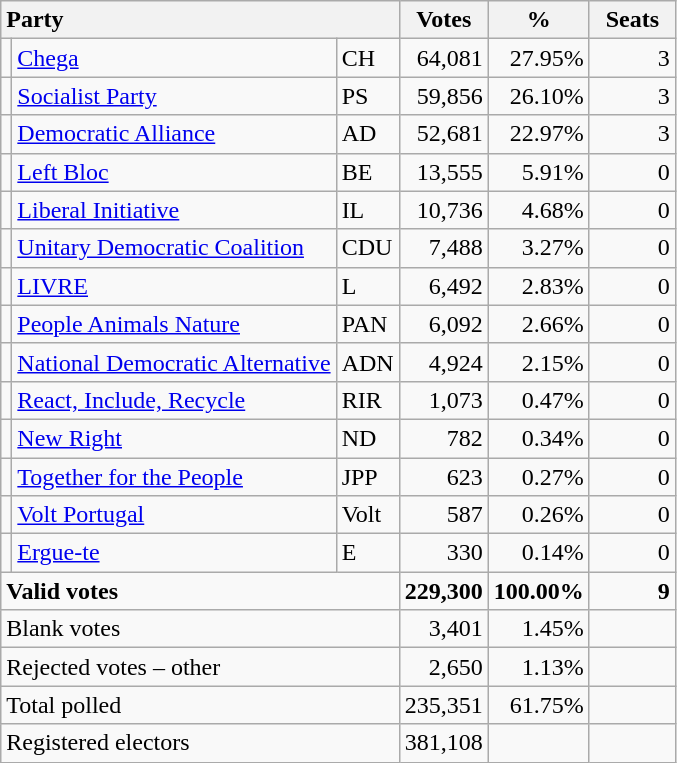<table class="wikitable" border="1" style="text-align:right;">
<tr>
<th style="text-align:left;" colspan=3>Party</th>
<th align=center width="50">Votes</th>
<th align=center width="50">%</th>
<th align=center width="50">Seats</th>
</tr>
<tr>
<td></td>
<td align=left><a href='#'>Chega</a></td>
<td align=left>CH</td>
<td>64,081</td>
<td>27.95%</td>
<td>3</td>
</tr>
<tr>
<td></td>
<td align=left><a href='#'>Socialist Party</a></td>
<td align=left>PS</td>
<td>59,856</td>
<td>26.10%</td>
<td>3</td>
</tr>
<tr>
<td></td>
<td align=left><a href='#'>Democratic Alliance</a></td>
<td align=left>AD</td>
<td>52,681</td>
<td>22.97%</td>
<td>3</td>
</tr>
<tr>
<td></td>
<td align=left><a href='#'>Left Bloc</a></td>
<td align=left>BE</td>
<td>13,555</td>
<td>5.91%</td>
<td>0</td>
</tr>
<tr>
<td></td>
<td align=left><a href='#'>Liberal Initiative</a></td>
<td align=left>IL</td>
<td>10,736</td>
<td>4.68%</td>
<td>0</td>
</tr>
<tr>
<td></td>
<td align=left style="white-space: nowrap;"><a href='#'>Unitary Democratic Coalition</a></td>
<td align=left>CDU</td>
<td>7,488</td>
<td>3.27%</td>
<td>0</td>
</tr>
<tr>
<td></td>
<td align=left><a href='#'>LIVRE</a></td>
<td align=left>L</td>
<td>6,492</td>
<td>2.83%</td>
<td>0</td>
</tr>
<tr>
<td></td>
<td align=left><a href='#'>People Animals Nature</a></td>
<td align=left>PAN</td>
<td>6,092</td>
<td>2.66%</td>
<td>0</td>
</tr>
<tr>
<td></td>
<td align=left><a href='#'>National Democratic Alternative</a></td>
<td align=left>ADN</td>
<td>4,924</td>
<td>2.15%</td>
<td>0</td>
</tr>
<tr>
<td></td>
<td align=left><a href='#'>React, Include, Recycle</a></td>
<td align=left>RIR</td>
<td>1,073</td>
<td>0.47%</td>
<td>0</td>
</tr>
<tr>
<td></td>
<td align=left><a href='#'>New Right</a></td>
<td align=left>ND</td>
<td>782</td>
<td>0.34%</td>
<td>0</td>
</tr>
<tr>
<td></td>
<td align=left><a href='#'>Together for the People</a></td>
<td align=left>JPP</td>
<td>623</td>
<td>0.27%</td>
<td>0</td>
</tr>
<tr>
<td></td>
<td align=left><a href='#'>Volt Portugal</a></td>
<td align=left>Volt</td>
<td>587</td>
<td>0.26%</td>
<td>0</td>
</tr>
<tr>
<td></td>
<td align=left><a href='#'>Ergue-te</a></td>
<td align=left>E</td>
<td>330</td>
<td>0.14%</td>
<td>0</td>
</tr>
<tr style="font-weight:bold">
<td align=left colspan=3>Valid votes</td>
<td>229,300</td>
<td>100.00%</td>
<td>9</td>
</tr>
<tr>
<td align=left colspan=3>Blank votes</td>
<td>3,401</td>
<td>1.45%</td>
<td></td>
</tr>
<tr>
<td align=left colspan=3>Rejected votes – other</td>
<td>2,650</td>
<td>1.13%</td>
<td></td>
</tr>
<tr>
<td align=left colspan=3>Total polled</td>
<td>235,351</td>
<td>61.75%</td>
<td></td>
</tr>
<tr>
<td align=left colspan=3>Registered electors</td>
<td>381,108</td>
<td></td>
<td></td>
</tr>
</table>
